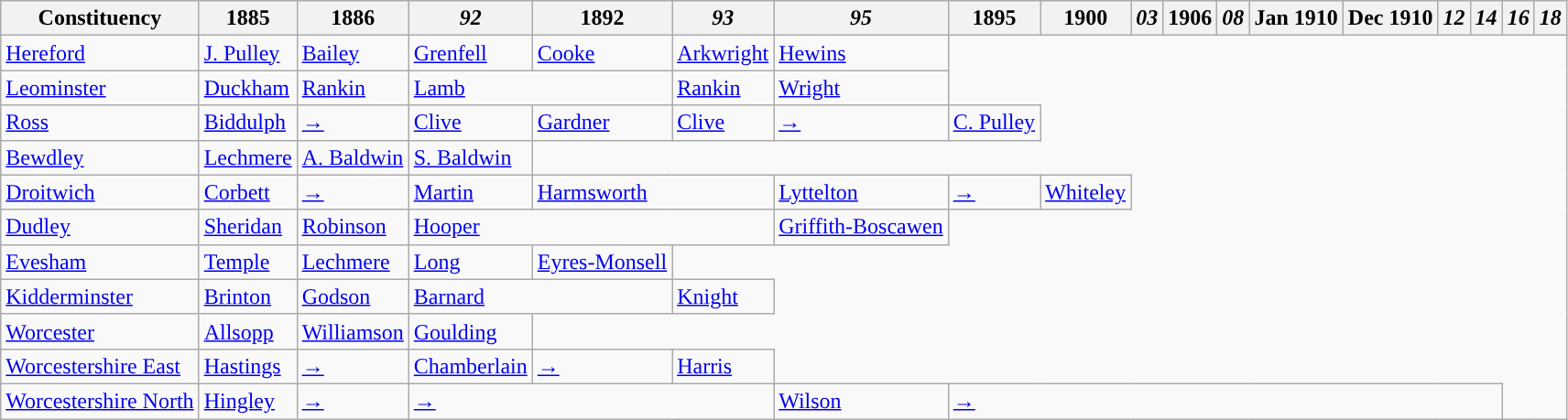<table class="wikitable">
<tr>
<th>Constituency</th>
<th>1885</th>
<th>1886</th>
<th><em>92</em></th>
<th>1892</th>
<th><em>93</em></th>
<th><em>95</em></th>
<th>1895</th>
<th>1900</th>
<th><em>03</em></th>
<th>1906</th>
<th><em>08</em></th>
<th>Jan 1910</th>
<th>Dec 1910</th>
<th><em>12</em></th>
<th><em>14</em></th>
<th><em>16</em></th>
<th><em>18</em></th>
</tr>
<tr>
<td><a href='#'>Hereford</a></td>
<td bgcolor=><a href='#'>J. Pulley</a></td>
<td><a href='#'>Bailey</a></td>
<td bgcolor=><a href='#'>Grenfell</a></td>
<td><a href='#'>Cooke</a></td>
<td><a href='#'>Arkwright</a></td>
<td><a href='#'>Hewins</a></td>
</tr>
<tr>
<td><a href='#'>Leominster</a></td>
<td bgcolor=><a href='#'>Duckham</a></td>
<td><a href='#'>Rankin</a></td>
<td colspan="2"><a href='#'>Lamb</a></td>
<td><a href='#'>Rankin</a></td>
<td><a href='#'>Wright</a></td>
</tr>
<tr>
<td><a href='#'>Ross</a></td>
<td bgcolor=><a href='#'>Biddulph</a></td>
<td><a href='#'>→</a></td>
<td><a href='#'>Clive</a></td>
<td><a href='#'>Gardner</a></td>
<td><a href='#'>Clive</a></td>
<td><a href='#'>→</a></td>
<td><a href='#'>C. Pulley</a></td>
</tr>
<tr>
<td><a href='#'>Bewdley</a></td>
<td><a href='#'>Lechmere</a></td>
<td><a href='#'>A. Baldwin</a></td>
<td><a href='#'>S. Baldwin</a></td>
</tr>
<tr>
<td><a href='#'>Droitwich</a></td>
<td bgcolor=><a href='#'>Corbett</a></td>
<td><a href='#'>→</a></td>
<td><a href='#'>Martin</a></td>
<td colspan="2"><a href='#'>Harmsworth</a></td>
<td><a href='#'>Lyttelton</a></td>
<td><a href='#'>→</a></td>
<td><a href='#'>Whiteley</a></td>
</tr>
<tr>
<td><a href='#'>Dudley</a></td>
<td bgcolor=><a href='#'>Sheridan</a></td>
<td><a href='#'>Robinson</a></td>
<td colspan="3"><a href='#'>Hooper</a></td>
<td><a href='#'>Griffith-Boscawen</a></td>
</tr>
<tr>
<td><a href='#'>Evesham</a></td>
<td><a href='#'>Temple</a></td>
<td><a href='#'>Lechmere</a></td>
<td><a href='#'>Long</a></td>
<td><a href='#'>Eyres-Monsell</a></td>
</tr>
<tr>
<td><a href='#'>Kidderminster</a></td>
<td bgcolor=><a href='#'>Brinton</a></td>
<td><a href='#'>Godson</a></td>
<td colspan="2"><a href='#'>Barnard</a></td>
<td><a href='#'>Knight</a></td>
</tr>
<tr>
<td><a href='#'>Worcester</a></td>
<td><a href='#'>Allsopp</a></td>
<td><a href='#'>Williamson</a></td>
<td><a href='#'>Goulding</a></td>
</tr>
<tr>
<td><a href='#'>Worcestershire East</a></td>
<td bgcolor=><a href='#'>Hastings</a></td>
<td><a href='#'>→</a></td>
<td><a href='#'>Chamberlain</a></td>
<td><a href='#'>→</a></td>
<td><a href='#'>Harris</a></td>
</tr>
<tr>
<td><a href='#'>Worcestershire North</a></td>
<td bgcolor=><a href='#'>Hingley</a></td>
<td><a href='#'>→</a></td>
<td colspan="3"><a href='#'>→</a></td>
<td><a href='#'>Wilson</a></td>
<td colspan="9" bgcolor=><a href='#'>→</a></td>
</tr>
</table>
